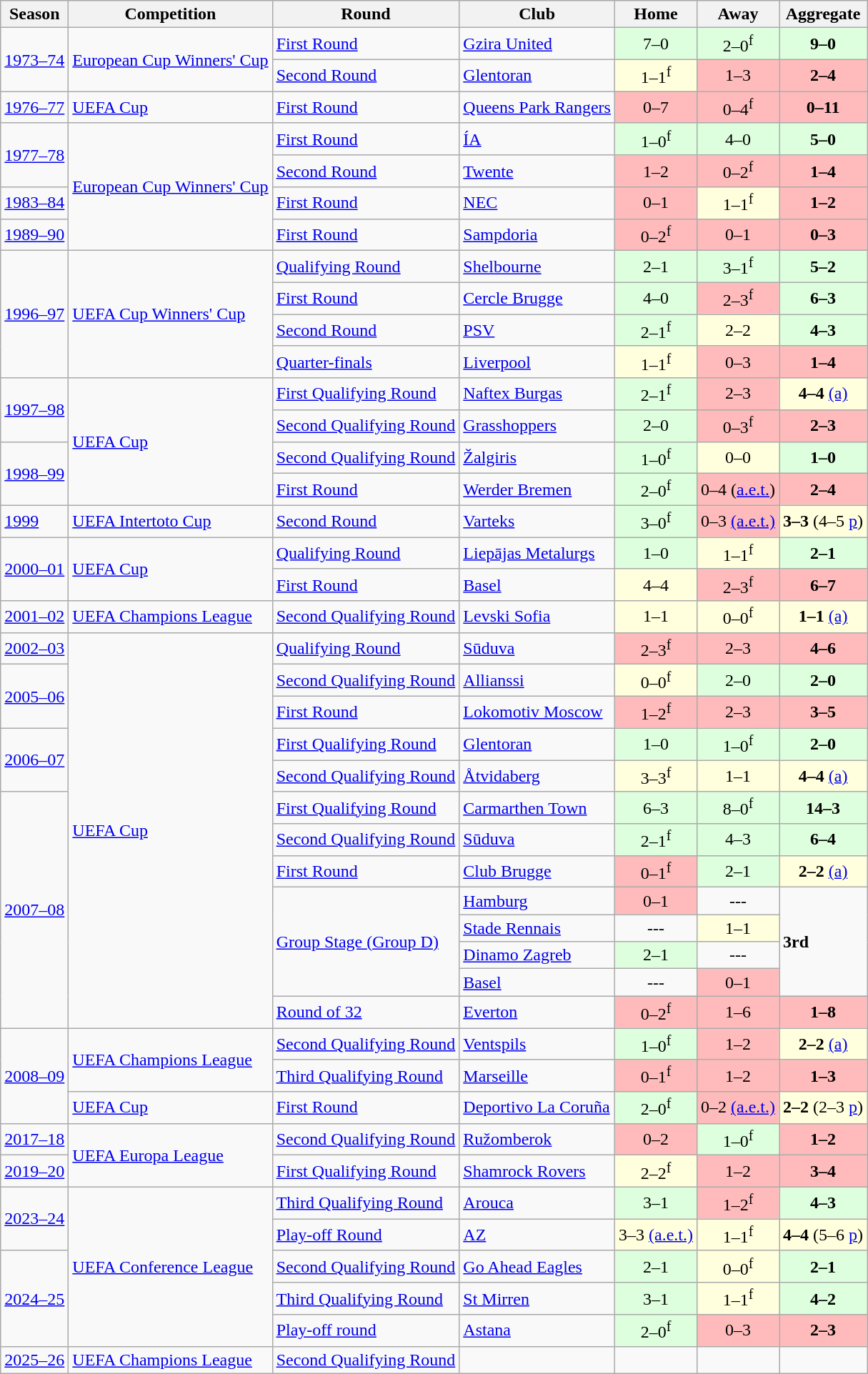<table class="wikitable">
<tr>
<th>Season</th>
<th>Competition</th>
<th>Round</th>
<th>Club</th>
<th>Home</th>
<th>Away</th>
<th>Aggregate</th>
</tr>
<tr>
<td rowspan="2"><a href='#'>1973–74</a></td>
<td rowspan="2"><a href='#'>European Cup Winners' Cup</a></td>
<td><a href='#'>First Round</a></td>
<td> <a href='#'>Gzira United</a></td>
<td bgcolor="#ddffdd" style="text-align:center;">7–0</td>
<td bgcolor="#ddffdd" style="text-align:center;">2–0<sup>f</sup></td>
<td bgcolor="#ddffdd" style="text-align:center;"><strong>9–0</strong></td>
</tr>
<tr>
<td><a href='#'>Second Round</a></td>
<td> <a href='#'>Glentoran</a></td>
<td bgcolor="#ffffdd" style="text-align:center;">1–1<sup>f</sup></td>
<td bgcolor="#ffbbbb" style="text-align:center;">1–3</td>
<td bgcolor="#ffbbbb" style="text-align:center;"><strong>2–4</strong></td>
</tr>
<tr>
<td><a href='#'>1976–77</a></td>
<td><a href='#'>UEFA Cup</a></td>
<td><a href='#'>First Round</a></td>
<td> <a href='#'>Queens Park Rangers</a></td>
<td bgcolor="#ffbbbb" style="text-align:center;">0–7</td>
<td bgcolor="#ffbbbb" style="text-align:center;">0–4<sup>f</sup></td>
<td bgcolor="#ffbbbb" style="text-align:center;"><strong>0–11</strong></td>
</tr>
<tr>
<td rowspan="2"><a href='#'>1977–78</a></td>
<td rowspan="4"><a href='#'>European Cup Winners' Cup</a></td>
<td><a href='#'>First Round</a></td>
<td> <a href='#'>ÍA</a></td>
<td bgcolor="#ddffdd" style="text-align:center;">1–0<sup>f</sup></td>
<td bgcolor="#ddffdd" style="text-align:center;">4–0</td>
<td bgcolor="#ddffdd" style="text-align:center;"><strong>5–0</strong></td>
</tr>
<tr>
<td><a href='#'>Second Round</a></td>
<td> <a href='#'>Twente</a></td>
<td bgcolor="#ffbbbb" style="text-align:center;">1–2</td>
<td bgcolor="#ffbbbb" style="text-align:center;">0–2<sup>f</sup></td>
<td bgcolor="#ffbbbb" style="text-align:center;"><strong>1–4</strong></td>
</tr>
<tr>
<td><a href='#'>1983–84</a></td>
<td><a href='#'>First Round</a></td>
<td> <a href='#'>NEC</a></td>
<td bgcolor="#ffbbbb" style="text-align:center;">0–1</td>
<td bgcolor="#ffffdd" style="text-align:center;">1–1<sup>f</sup></td>
<td bgcolor="#ffbbbb" style="text-align:center;"><strong>1–2</strong></td>
</tr>
<tr>
<td><a href='#'>1989–90</a></td>
<td><a href='#'>First Round</a></td>
<td> <a href='#'>Sampdoria</a></td>
<td bgcolor="#ffbbbb" style="text-align:center;">0–2<sup>f</sup></td>
<td bgcolor="#ffbbbb" style="text-align:center;">0–1</td>
<td bgcolor="#ffbbbb" style="text-align:center;"><strong>0–3</strong></td>
</tr>
<tr>
<td rowspan="4"><a href='#'>1996–97</a></td>
<td rowspan="4"><a href='#'>UEFA Cup Winners' Cup</a></td>
<td><a href='#'>Qualifying Round</a></td>
<td> <a href='#'>Shelbourne</a></td>
<td bgcolor="#ddffdd" style="text-align:center;">2–1</td>
<td bgcolor="#ddffdd" style="text-align:center;">3–1<sup>f</sup></td>
<td bgcolor="#ddffdd" style="text-align:center;"><strong>5–2</strong></td>
</tr>
<tr>
<td><a href='#'>First Round</a></td>
<td> <a href='#'>Cercle Brugge</a></td>
<td bgcolor="#ddffdd" style="text-align:center;">4–0</td>
<td bgcolor="#ffbbbb" style="text-align:center;">2–3<sup>f</sup></td>
<td bgcolor="#ddffdd" style="text-align:center;"><strong>6–3</strong></td>
</tr>
<tr>
<td><a href='#'>Second Round</a></td>
<td> <a href='#'>PSV</a></td>
<td bgcolor="#ddffdd" style="text-align:center;">2–1<sup>f</sup></td>
<td bgcolor="#ffffdd" style="text-align:center;">2–2</td>
<td bgcolor="#ddffdd" style="text-align:center;"><strong>4–3</strong></td>
</tr>
<tr>
<td><a href='#'>Quarter-finals</a></td>
<td> <a href='#'>Liverpool</a></td>
<td bgcolor="#ffffdd" style="text-align:center;">1–1<sup>f</sup></td>
<td bgcolor="#ffbbbb" style="text-align:center;">0–3</td>
<td bgcolor="#ffbbbb" style="text-align:center;"><strong>1–4</strong></td>
</tr>
<tr>
<td rowspan="2"><a href='#'>1997–98</a></td>
<td rowspan="4"><a href='#'>UEFA Cup</a></td>
<td><a href='#'>First Qualifying Round</a></td>
<td> <a href='#'>Naftex Burgas</a></td>
<td bgcolor="#ddffdd" style="text-align:center;">2–1<sup>f</sup></td>
<td bgcolor="#ffbbbb" style="text-align:center;">2–3</td>
<td bgcolor="#ffffdd" style="text-align:center;"><strong>4–4</strong> <a href='#'>(a)</a></td>
</tr>
<tr>
<td><a href='#'>Second Qualifying Round</a></td>
<td> <a href='#'>Grasshoppers</a></td>
<td bgcolor="#ddffdd" style="text-align:center;">2–0</td>
<td bgcolor="#ffbbbb" style="text-align:center;">0–3<sup>f</sup></td>
<td bgcolor="#ffbbbb" style="text-align:center;"><strong>2–3</strong></td>
</tr>
<tr>
<td rowspan="2"><a href='#'>1998–99</a></td>
<td><a href='#'>Second Qualifying Round</a></td>
<td> <a href='#'>Žalgiris</a></td>
<td bgcolor="#ddffdd" style="text-align:center;">1–0<sup>f</sup></td>
<td bgcolor="#ffffdd" style="text-align:center;">0–0</td>
<td bgcolor="#ddffdd" style="text-align:center;"><strong>1–0</strong></td>
</tr>
<tr>
<td><a href='#'>First Round</a></td>
<td> <a href='#'>Werder Bremen</a></td>
<td bgcolor="#ddffdd" style="text-align:center;">2–0<sup>f</sup></td>
<td bgcolor="#ffbbbb" style="text-align:center;">0–4 (<a href='#'>a.e.t.</a>)</td>
<td bgcolor="#ffbbbb" style="text-align:center;"><strong>2–4</strong></td>
</tr>
<tr>
<td><a href='#'>1999</a></td>
<td><a href='#'>UEFA Intertoto Cup</a></td>
<td><a href='#'>Second Round</a></td>
<td> <a href='#'>Varteks</a></td>
<td bgcolor="#ddffdd" style="text-align:center;">3–0<sup>f</sup></td>
<td bgcolor="#ffbbbb" style="text-align:center;">0–3 <a href='#'>(a.e.t.)</a></td>
<td bgcolor="#ffffdd" style="text-align:center;"><strong>3–3</strong> (4–5 <a href='#'>p</a>)</td>
</tr>
<tr>
<td rowspan="2"><a href='#'>2000–01</a></td>
<td rowspan="2"><a href='#'>UEFA Cup</a></td>
<td><a href='#'>Qualifying Round</a></td>
<td> <a href='#'>Liepājas Metalurgs</a></td>
<td bgcolor="#ddffdd" style="text-align:center;">1–0</td>
<td bgcolor="#ffffdd" style="text-align:center;">1–1<sup>f</sup></td>
<td bgcolor="#ddffdd" style="text-align:center;"><strong>2–1</strong></td>
</tr>
<tr>
<td><a href='#'>First Round</a></td>
<td> <a href='#'>Basel</a></td>
<td bgcolor="#ffffdd" style="text-align:center;">4–4</td>
<td bgcolor="#ffbbbb" style="text-align:center;">2–3<sup>f</sup></td>
<td bgcolor="#ffbbbb" style="text-align:center;"><strong>6–7</strong></td>
</tr>
<tr>
<td><a href='#'>2001–02</a></td>
<td><a href='#'>UEFA Champions League</a></td>
<td><a href='#'>Second Qualifying Round</a></td>
<td> <a href='#'>Levski Sofia</a></td>
<td bgcolor="#ffffdd" style="text-align:center;">1–1</td>
<td bgcolor="#ffffdd" style="text-align:center;">0–0<sup>f</sup></td>
<td bgcolor="#ffffdd" style="text-align:center;"><strong>1–1</strong> <a href='#'>(a)</a></td>
</tr>
<tr>
<td><a href='#'>2002–03</a></td>
<td rowspan=13><a href='#'>UEFA Cup</a></td>
<td><a href='#'>Qualifying Round</a></td>
<td> <a href='#'>Sūduva</a></td>
<td bgcolor="#ffbbbb" style="text-align:center;">2–3<sup>f</sup></td>
<td bgcolor="#ffbbbb" style="text-align:center;">2–3</td>
<td bgcolor="#ffbbbb" style="text-align:center;"><strong>4–6</strong></td>
</tr>
<tr>
<td rowspan="2"><a href='#'>2005–06</a></td>
<td><a href='#'>Second Qualifying Round</a></td>
<td> <a href='#'>Allianssi</a></td>
<td bgcolor="#ffffdd" style="text-align:center;">0–0<sup>f</sup></td>
<td bgcolor="#ddffdd" style="text-align:center;">2–0</td>
<td bgcolor="#ddffdd" style="text-align:center;"><strong>2–0</strong></td>
</tr>
<tr>
<td><a href='#'>First Round</a></td>
<td> <a href='#'>Lokomotiv Moscow</a></td>
<td bgcolor="#ffbbbb" style="text-align:center;">1–2<sup>f</sup></td>
<td bgcolor="#ffbbbb" style="text-align:center;">2–3</td>
<td bgcolor="#ffbbbb" style="text-align:center;"><strong>3–5</strong></td>
</tr>
<tr>
<td rowspan="2"><a href='#'>2006–07</a></td>
<td><a href='#'>First Qualifying Round</a></td>
<td> <a href='#'>Glentoran</a></td>
<td bgcolor="#ddffdd" style="text-align:center;">1–0</td>
<td bgcolor="#ddffdd" style="text-align:center;">1–0<sup>f</sup></td>
<td bgcolor="#ddffdd" style="text-align:center;"><strong>2–0</strong></td>
</tr>
<tr>
<td><a href='#'>Second Qualifying Round</a></td>
<td> <a href='#'>Åtvidaberg</a></td>
<td bgcolor="#ffffdd" style="text-align:center;">3–3<sup>f</sup></td>
<td bgcolor="#ffffdd" style="text-align:center;">1–1</td>
<td bgcolor="#ffffdd" style="text-align:center;"><strong>4–4</strong> <a href='#'>(a)</a></td>
</tr>
<tr>
<td rowspan="8"><a href='#'>2007–08</a></td>
<td><a href='#'>First Qualifying Round</a></td>
<td> <a href='#'>Carmarthen Town</a></td>
<td bgcolor="#ddffdd" style="text-align:center;">6–3</td>
<td bgcolor="#ddffdd" style="text-align:center;">8–0<sup>f</sup></td>
<td bgcolor="#ddffdd" style="text-align:center;"><strong>14–3</strong></td>
</tr>
<tr>
<td><a href='#'>Second Qualifying Round</a></td>
<td> <a href='#'>Sūduva</a></td>
<td bgcolor="#ddffdd" style="text-align:center;">2–1<sup>f</sup></td>
<td bgcolor="#ddffdd" style="text-align:center;">4–3</td>
<td bgcolor="#ddffdd" style="text-align:center;"><strong>6–4</strong></td>
</tr>
<tr>
<td><a href='#'>First Round</a></td>
<td> <a href='#'>Club Brugge</a></td>
<td bgcolor="#ffbbbb" style="text-align:center;">0–1<sup>f</sup></td>
<td bgcolor="#ddffdd" style="text-align:center;">2–1</td>
<td bgcolor="#ffffdd" style="text-align:center;"><strong>2–2</strong> <a href='#'>(a)</a></td>
</tr>
<tr>
<td rowspan="4"><a href='#'>Group Stage (Group D)</a></td>
<td> <a href='#'>Hamburg</a></td>
<td bgcolor="#ffbbbb" style="text-align:center;">0–1</td>
<td style="text-align:center;">---</td>
<td rowspan="4"><strong>3rd</strong></td>
</tr>
<tr>
<td> <a href='#'>Stade Rennais</a></td>
<td style="text-align:center;">---</td>
<td bgcolor="#ffffdd" style="text-align:center;">1–1</td>
</tr>
<tr>
<td> <a href='#'>Dinamo Zagreb</a></td>
<td bgcolor="#ddffdd" style="text-align:center;">2–1</td>
<td style="text-align:center;">---</td>
</tr>
<tr>
<td> <a href='#'>Basel</a></td>
<td style="text-align:center;">---</td>
<td bgcolor="#ffbbbb" style="text-align:center;">0–1</td>
</tr>
<tr>
<td><a href='#'>Round of 32</a></td>
<td> <a href='#'>Everton</a></td>
<td bgcolor="#ffbbbb" style="text-align:center;">0–2<sup>f</sup></td>
<td bgcolor="#ffbbbb" style="text-align:center;">1–6</td>
<td bgcolor="#ffbbbb" style="text-align:center;"><strong>1–8</strong></td>
</tr>
<tr>
<td rowspan="3"><a href='#'>2008–09</a></td>
<td rowspan="2"><a href='#'>UEFA Champions League</a></td>
<td><a href='#'>Second Qualifying Round</a></td>
<td> <a href='#'>Ventspils</a></td>
<td bgcolor="#ddffdd" style="text-align:center;">1–0<sup>f</sup></td>
<td bgcolor="#ffbbbb" style="text-align:center;">1–2</td>
<td bgcolor="#ffffdd" style="text-align:center;"><strong>2–2</strong> <a href='#'>(a)</a></td>
</tr>
<tr>
<td><a href='#'>Third Qualifying Round</a></td>
<td> <a href='#'>Marseille</a></td>
<td bgcolor="#ffbbbb" style="text-align:center;">0–1<sup>f</sup></td>
<td bgcolor="#ffbbbb" style="text-align:center;">1–2</td>
<td bgcolor="#ffbbbb" style="text-align:center;"><strong>1–3</strong></td>
</tr>
<tr>
<td><a href='#'>UEFA Cup</a></td>
<td><a href='#'>First Round</a></td>
<td> <a href='#'>Deportivo La Coruña</a></td>
<td bgcolor="#ddffdd" style="text-align:center;">2–0<sup>f</sup></td>
<td bgcolor="#ffbbbb" style="text-align:center;">0–2 <a href='#'>(a.e.t.)</a></td>
<td bgcolor="#ffffdd" style="text-align:center;"><strong>2–2</strong> (2–3 <a href='#'>p</a>)</td>
</tr>
<tr>
<td><a href='#'>2017–18</a></td>
<td rowspan=2><a href='#'>UEFA Europa League</a></td>
<td><a href='#'>Second Qualifying Round</a></td>
<td> <a href='#'>Ružomberok</a></td>
<td bgcolor="#ffbbbb" style="text-align:center;">0–2</td>
<td bgcolor="#ddffdd" style="text-align:center;">1–0<sup>f</sup></td>
<td bgcolor="#ffbbbb" style="text-align:center;"><strong>1–2</strong></td>
</tr>
<tr>
<td><a href='#'>2019–20</a></td>
<td><a href='#'>First Qualifying Round</a></td>
<td> <a href='#'>Shamrock Rovers</a></td>
<td bgcolor="#ffffdd" style="text-align:center;">2–2<sup>f</sup></td>
<td bgcolor="#ffbbbb" style="text-align:center;">1–2</td>
<td bgcolor="#ffbbbb" style="text-align:center;"><strong>3–4</strong></td>
</tr>
<tr>
<td rowspan="2"><a href='#'>2023–24</a></td>
<td rowspan="5"><a href='#'>UEFA Conference League</a></td>
<td><a href='#'>Third Qualifying Round</a></td>
<td> <a href='#'>Arouca</a></td>
<td bgcolor="#ddffdd" style="text-align:center;">3–1</td>
<td bgcolor="#ffbbbb" style="text-align:center;">1–2<sup>f</sup></td>
<td bgcolor="#ddffdd" style="text-align:center;"><strong>4–3</strong></td>
</tr>
<tr>
<td><a href='#'>Play-off Round</a></td>
<td> <a href='#'>AZ</a></td>
<td bgcolor="#ffffdd" style="text-align:center;">3–3 <a href='#'>(a.e.t.)</a></td>
<td bgcolor="#ffffdd" style="text-align:center;">1–1<sup>f</sup></td>
<td bgcolor="#ffffdd" style="text-align:center;"><strong>4–4</strong> (5–6 <a href='#'>p</a>)</td>
</tr>
<tr>
<td rowspan="3"><a href='#'>2024–25</a></td>
<td><a href='#'>Second Qualifying Round</a></td>
<td> <a href='#'>Go Ahead Eagles</a></td>
<td bgcolor="#ddffdd" style="text-align:center;">2–1</td>
<td bgcolor="#ffffdd" style="text-align:center;">0–0<sup>f</sup></td>
<td bgcolor="#ddffdd" style="text-align:center;"><strong>2–1</strong></td>
</tr>
<tr>
<td><a href='#'>Third Qualifying Round</a></td>
<td> <a href='#'>St Mirren</a></td>
<td bgcolor="#ddffdd" style="text-align:center;">3–1</td>
<td bgcolor="#ffffdd" style="text-align:center;">1–1<sup>f</sup></td>
<td bgcolor="#ddffdd" style="text-align:center;"><strong>4–2</strong></td>
</tr>
<tr>
<td><a href='#'>Play-off round</a></td>
<td> <a href='#'>Astana</a></td>
<td bgcolor="#ddffdd" style="text-align:center;">2–0<sup>f</sup></td>
<td bgcolor="#ffbbbb" style="text-align:center;">0–3</td>
<td bgcolor="#ffbbbb" style="text-align:center;"><strong>2–3</strong></td>
</tr>
<tr>
<td><a href='#'>2025–26</a></td>
<td><a href='#'>UEFA Champions League</a></td>
<td><a href='#'>Second Qualifying Round</a></td>
<td></td>
<td bgcolor="" style="text-align:center;"></td>
<td bgcolor="" style="text-align:center;"></td>
<td bgcolor="" style="text-align:center;"></td>
</tr>
</table>
